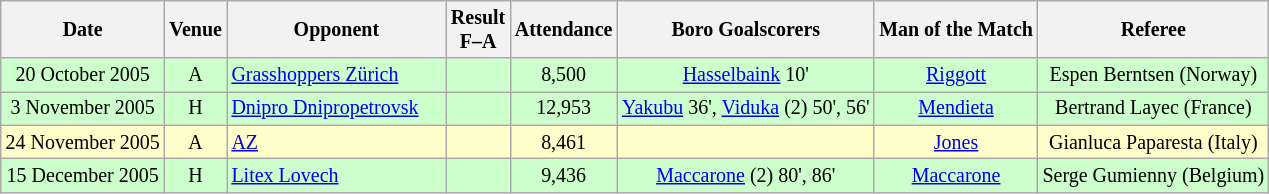<table class="wikitable" style="text-align:center; font-size:smaller;">
<tr>
<th>Date</th>
<th>Venue</th>
<th style="width:140px;">Opponent</th>
<th>Result<br>F–A</th>
<th>Attendance</th>
<th>Boro Goalscorers</th>
<th>Man of the Match</th>
<th>Referee</th>
</tr>
<tr style="background:#cfc;">
<td>20 October 2005</td>
<td>A</td>
<td align=left> <a href='#'>Grasshoppers Zürich</a></td>
<td></td>
<td>8,500</td>
<td><a href='#'>Hasselbaink</a> 10'</td>
<td><a href='#'>Riggott</a></td>
<td>Espen Berntsen (Norway)</td>
</tr>
<tr style="background:#cfc;">
<td>3 November 2005</td>
<td>H</td>
<td align=left> <a href='#'>Dnipro Dnipropetrovsk</a></td>
<td></td>
<td>12,953</td>
<td><a href='#'>Yakubu</a> 36', <a href='#'>Viduka</a> (2) 50', 56'</td>
<td><a href='#'>Mendieta</a></td>
<td>Bertrand Layec (France)</td>
</tr>
<tr style="background:#ffc;">
<td>24 November 2005</td>
<td>A</td>
<td align=left> <a href='#'>AZ</a></td>
<td></td>
<td>8,461</td>
<td></td>
<td><a href='#'>Jones</a></td>
<td>Gianluca Paparesta (Italy)</td>
</tr>
<tr style="background:#cfc;">
<td>15 December 2005</td>
<td>H</td>
<td align=left> <a href='#'>Litex Lovech</a></td>
<td></td>
<td>9,436</td>
<td><a href='#'>Maccarone</a> (2) 80', 86'</td>
<td><a href='#'>Maccarone</a></td>
<td>Serge Gumienny (Belgium)</td>
</tr>
</table>
